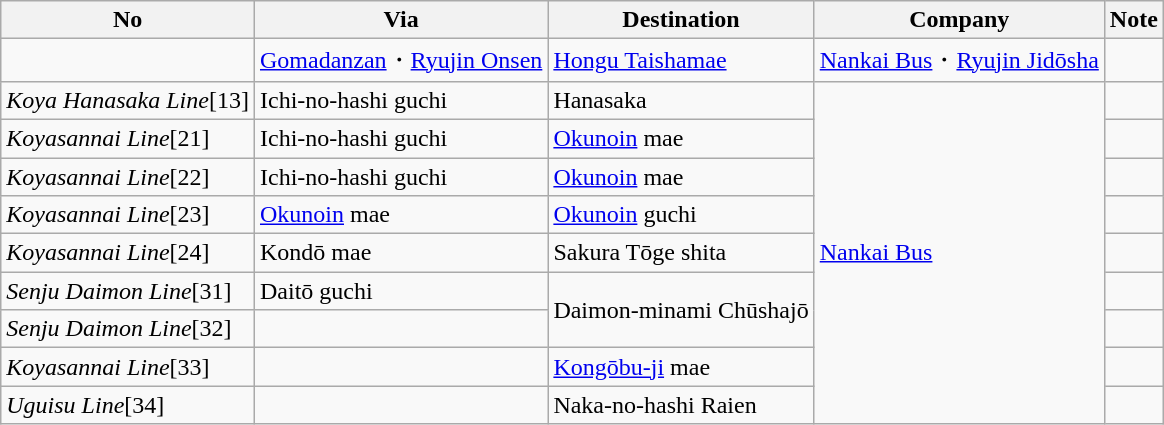<table class="wikitable">
<tr>
<th>No</th>
<th>Via</th>
<th>Destination</th>
<th>Company</th>
<th>Note</th>
</tr>
<tr>
<td></td>
<td><a href='#'>Gomadanzan</a>・<a href='#'>Ryujin Onsen</a></td>
<td><a href='#'>Hongu Taishamae</a></td>
<td><a href='#'>Nankai Bus</a>・<a href='#'>Ryujin Jidōsha</a></td>
<td></td>
</tr>
<tr>
<td><em>Koya Hanasaka Line</em>[13]</td>
<td>Ichi-no-hashi guchi</td>
<td>Hanasaka</td>
<td rowspan="11"><a href='#'>Nankai Bus</a></td>
<td></td>
</tr>
<tr>
<td><em>Koyasannai Line</em>[21]</td>
<td>Ichi-no-hashi guchi</td>
<td><a href='#'>Okunoin</a> mae</td>
<td></td>
</tr>
<tr>
<td><em>Koyasannai Line</em>[22]</td>
<td>Ichi-no-hashi guchi</td>
<td><a href='#'>Okunoin</a> mae</td>
<td></td>
</tr>
<tr>
<td><em>Koyasannai Line</em>[23]</td></td>
<td><a href='#'>Okunoin</a> mae</td></td>
<td><a href='#'>Okunoin</a> guchi</td></td>
<td></td>
</tr>
<tr>
<td><em>Koyasannai Line</em>[24]</td>
<td>Kondō mae</td>
<td>Sakura Tōge shita</td>
<td></td>
</tr>
<tr>
<td><em>Senju Daimon Line</em>[31]</td>
<td>Daitō guchi</td>
<td rowspan="2">Daimon-minami Chūshajō</td>
<td></td>
</tr>
<tr>
<td><em>Senju Daimon Line</em>[32]</td>
<td></td>
<td></td>
</tr>
<tr>
<td><em>Koyasannai Line</em>[33]</td>
<td></td>
<td><a href='#'>Kongōbu-ji</a> mae</td>
<td></td>
</tr>
<tr>
<td><em>Uguisu Line</em>[34]</td>
<td></td>
<td>Naka-no-hashi Raien</td>
<td></td>
</tr>
</table>
